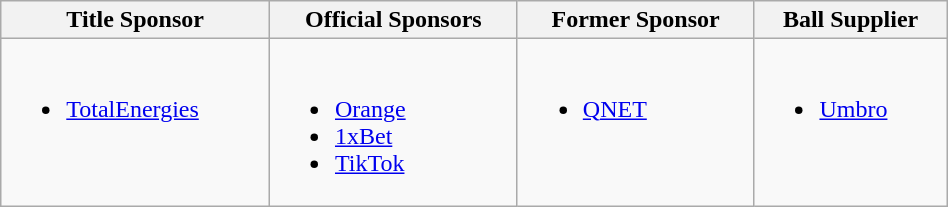<table class="wikitable" style="width:50%;">
<tr>
<th>Title Sponsor</th>
<th>Official Sponsors</th>
<th>Former Sponsor</th>
<th>Ball Supplier</th>
</tr>
<tr>
<td style="vertical-align:top;"><br><ul><li><a href='#'>TotalEnergies</a></li></ul></td>
<td style="vertical-align:top;"><br><ul><li><a href='#'>Orange</a></li><li><a href='#'>1xBet</a></li><li><a href='#'>TikTok</a></li></ul></td>
<td style="vertical-align:top;"><br><ul><li><a href='#'>QNET</a></li></ul></td>
<td style="vertical-align:top;"><br><ul><li><a href='#'>Umbro</a></li></ul></td>
</tr>
</table>
